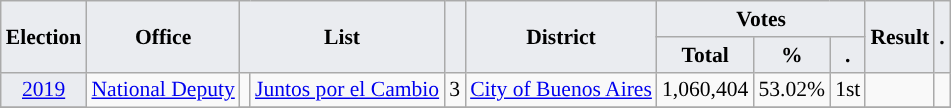<table class="wikitable" style="font-size:90%; text-align:center;">
<tr>
<th style="background-color:#EAECF0;" rowspan=2>Election</th>
<th style="background-color:#EAECF0;" rowspan=2>Office</th>
<th style="background-color:#EAECF0;" colspan=2 rowspan=2>List</th>
<th style="background-color:#EAECF0;" rowspan=2></th>
<th style="background-color:#EAECF0;" rowspan=2>District</th>
<th style="background-color:#EAECF0;" colspan=3>Votes</th>
<th style="background-color:#EAECF0;" rowspan=2>Result</th>
<th style="background-color:#EAECF0;" rowspan=2>.</th>
</tr>
<tr>
<th style="background-color:#EAECF0;">Total</th>
<th style="background-color:#EAECF0;">%</th>
<th style="background-color:#EAECF0;">.</th>
</tr>
<tr>
<td style="background-color:#EAECF0;"><a href='#'>2019</a></td>
<td rowspan="2"><a href='#'>National Deputy</a></td>
<td style="background-color:"></td>
<td><a href='#'>Juntos por el Cambio</a></td>
<td>3</td>
<td><a href='#'>City of Buenos Aires</a></td>
<td>1,060,404</td>
<td>53.02%</td>
<td>1st</td>
<td></td>
<td></td>
</tr>
<tr>
</tr>
</table>
